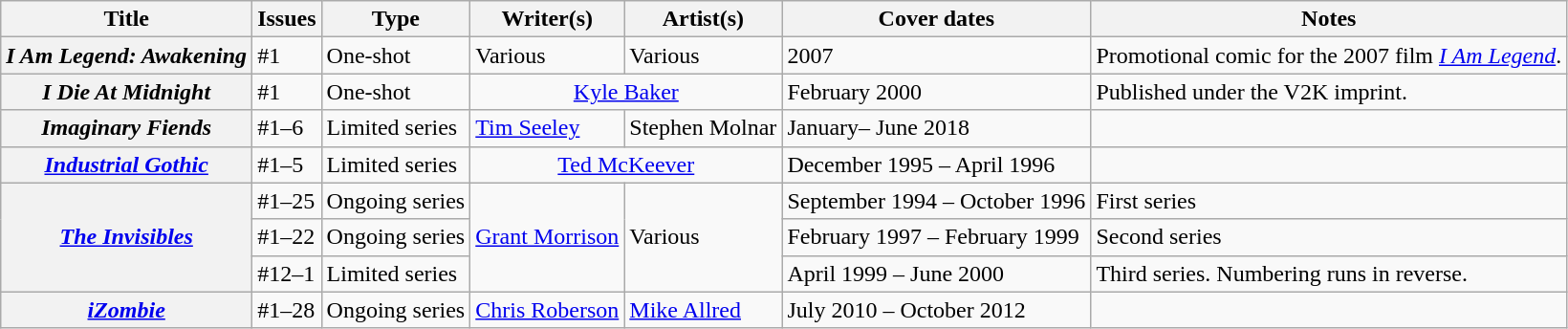<table class="wikitable">
<tr>
<th>Title</th>
<th>Issues</th>
<th>Type</th>
<th>Writer(s)</th>
<th>Artist(s)</th>
<th>Cover dates</th>
<th>Notes</th>
</tr>
<tr>
<th><em>I Am Legend: Awakening</em></th>
<td>#1</td>
<td>One-shot</td>
<td>Various</td>
<td>Various</td>
<td>2007</td>
<td>Promotional comic for the 2007 film <em><a href='#'>I Am Legend</a></em>.</td>
</tr>
<tr>
<th><em>I Die At Midnight</em></th>
<td>#1</td>
<td>One-shot</td>
<td colspan="2" style="text-align:center"><a href='#'>Kyle Baker</a></td>
<td>February 2000</td>
<td>Published under the V2K imprint.</td>
</tr>
<tr>
<th><em>Imaginary Fiends</em></th>
<td>#1–6</td>
<td>Limited series</td>
<td><a href='#'>Tim Seeley</a></td>
<td>Stephen Molnar</td>
<td>January– June 2018</td>
<td></td>
</tr>
<tr>
<th><em><a href='#'>Industrial Gothic</a></em></th>
<td>#1–5</td>
<td>Limited series</td>
<td colspan="2" style="text-align:center"><a href='#'>Ted McKeever</a></td>
<td>December 1995 – April 1996</td>
<td></td>
</tr>
<tr>
<th rowspan="3"><em><a href='#'>The Invisibles</a></em></th>
<td>#1–25</td>
<td>Ongoing series</td>
<td rowspan="3"><a href='#'>Grant Morrison</a></td>
<td rowspan="3">Various</td>
<td>September 1994 – October 1996</td>
<td>First series</td>
</tr>
<tr>
<td>#1–22</td>
<td>Ongoing series</td>
<td>February 1997 – February 1999</td>
<td>Second series</td>
</tr>
<tr>
<td>#12–1</td>
<td>Limited series</td>
<td>April 1999 – June 2000</td>
<td>Third series. Numbering runs in reverse.</td>
</tr>
<tr>
<th><em><a href='#'>iZombie</a></em></th>
<td>#1–28</td>
<td>Ongoing series</td>
<td><a href='#'>Chris Roberson</a></td>
<td><a href='#'>Mike Allred</a></td>
<td>July 2010 – October 2012</td>
<td></td>
</tr>
</table>
